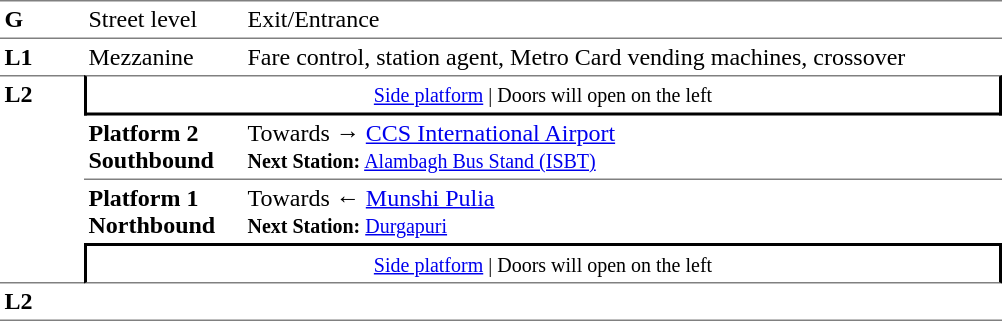<table table border="0" cellspacing="0" cellpadding="3" table>
<tr>
<td style="border-bottom:solid 1px gray;border-top:solid 1px gray;" width="50" valign="top"><strong>G</strong></td>
<td style="border-top:solid 1px gray;border-bottom:solid 1px gray;" width="100" valign="top">Street level</td>
<td style="border-top:solid 1px gray;border-bottom:solid 1px gray;" width="500" valign="top">Exit/Entrance</td>
</tr>
<tr>
<td valign="top"><strong>L1</strong></td>
<td valign="top">Mezzanine</td>
<td valign="top">Fare control, station agent, Metro Card vending machines, crossover<br></td>
</tr>
<tr>
<td rowspan="4" style="border-top:solid 1px gray;border-bottom:solid 1px gray;" width="50" valign="top"><strong>L2</strong></td>
<td colspan="2" style="border-top:solid 1px gray;border-right:solid 2px black;border-left:solid 2px black;border-bottom:solid 2px black;text-align:center;"><small><a href='#'>Side platform</a> | Doors will open on the left </small></td>
</tr>
<tr>
<td style="border-bottom:solid 1px gray;" width="100"><span><strong>Platform 2</strong><br><strong>Southbound</strong></span></td>
<td style="border-bottom:solid 1px gray;" width="500">Towards → <a href='#'>CCS International Airport</a><br><small><strong>Next Station:</strong> <a href='#'>Alambagh Bus Stand (ISBT)</a></small></td>
</tr>
<tr>
<td><span><strong>Platform 1</strong><br><strong>Northbound</strong></span></td>
<td><span></span>Towards ← <a href='#'>Munshi Pulia</a><br><small><strong>Next Station:</strong> <a href='#'>Durgapuri</a></small></td>
</tr>
<tr>
<td colspan="2" style="border-top:solid 2px black;border-right:solid 2px black;border-left:solid 2px black;border-bottom:solid 1px gray;text-align:center;"><small><a href='#'>Side platform</a> | Doors will open on the left </small></td>
</tr>
<tr>
<td rowspan="2" style="border-bottom:solid 1px gray;" width="50" valign="top"><strong>L2</strong></td>
<td style="border-bottom:solid 1px gray;" width="100"></td>
<td style="border-bottom:solid 1px gray;" width="500"></td>
</tr>
<tr>
</tr>
</table>
